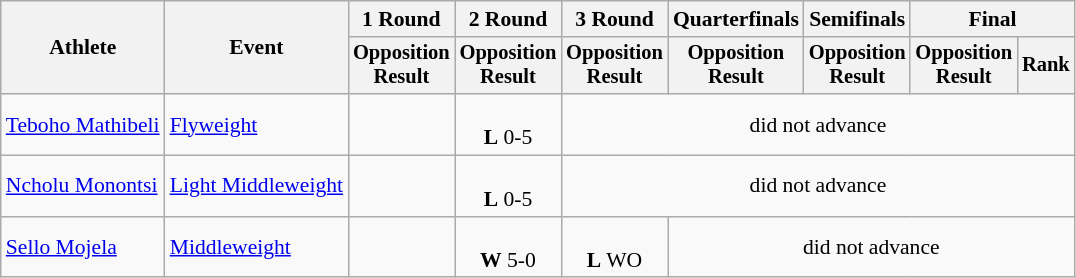<table class="wikitable" style="font-size:90%">
<tr>
<th rowspan="2">Athlete</th>
<th rowspan="2">Event</th>
<th>1 Round</th>
<th>2 Round</th>
<th>3 Round</th>
<th>Quarterfinals</th>
<th>Semifinals</th>
<th colspan=2>Final</th>
</tr>
<tr style="font-size:95%">
<th>Opposition<br>Result</th>
<th>Opposition<br>Result</th>
<th>Opposition<br>Result</th>
<th>Opposition<br>Result</th>
<th>Opposition<br>Result</th>
<th>Opposition<br>Result</th>
<th>Rank</th>
</tr>
<tr align=center>
<td align=left><a href='#'>Teboho Mathibeli</a></td>
<td align=left><a href='#'>Flyweight</a></td>
<td></td>
<td><br><strong>L</strong> 0-5</td>
<td colspan=5>did not advance</td>
</tr>
<tr align=center>
<td align=left><a href='#'>Ncholu Monontsi</a></td>
<td align=left><a href='#'>Light Middleweight</a></td>
<td></td>
<td><br><strong>L</strong> 0-5</td>
<td colspan=5>did not advance</td>
</tr>
<tr align=center>
<td align=left><a href='#'>Sello Mojela</a></td>
<td align=left><a href='#'>Middleweight</a></td>
<td></td>
<td><br><strong>W</strong> 5-0</td>
<td><br><strong>L</strong> WO</td>
<td colspan=4>did not advance</td>
</tr>
</table>
